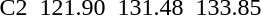<table>
<tr>
<td>C2</td>
<td></td>
<td>121.90</td>
<td></td>
<td>131.48</td>
<td></td>
<td>133.85</td>
</tr>
</table>
